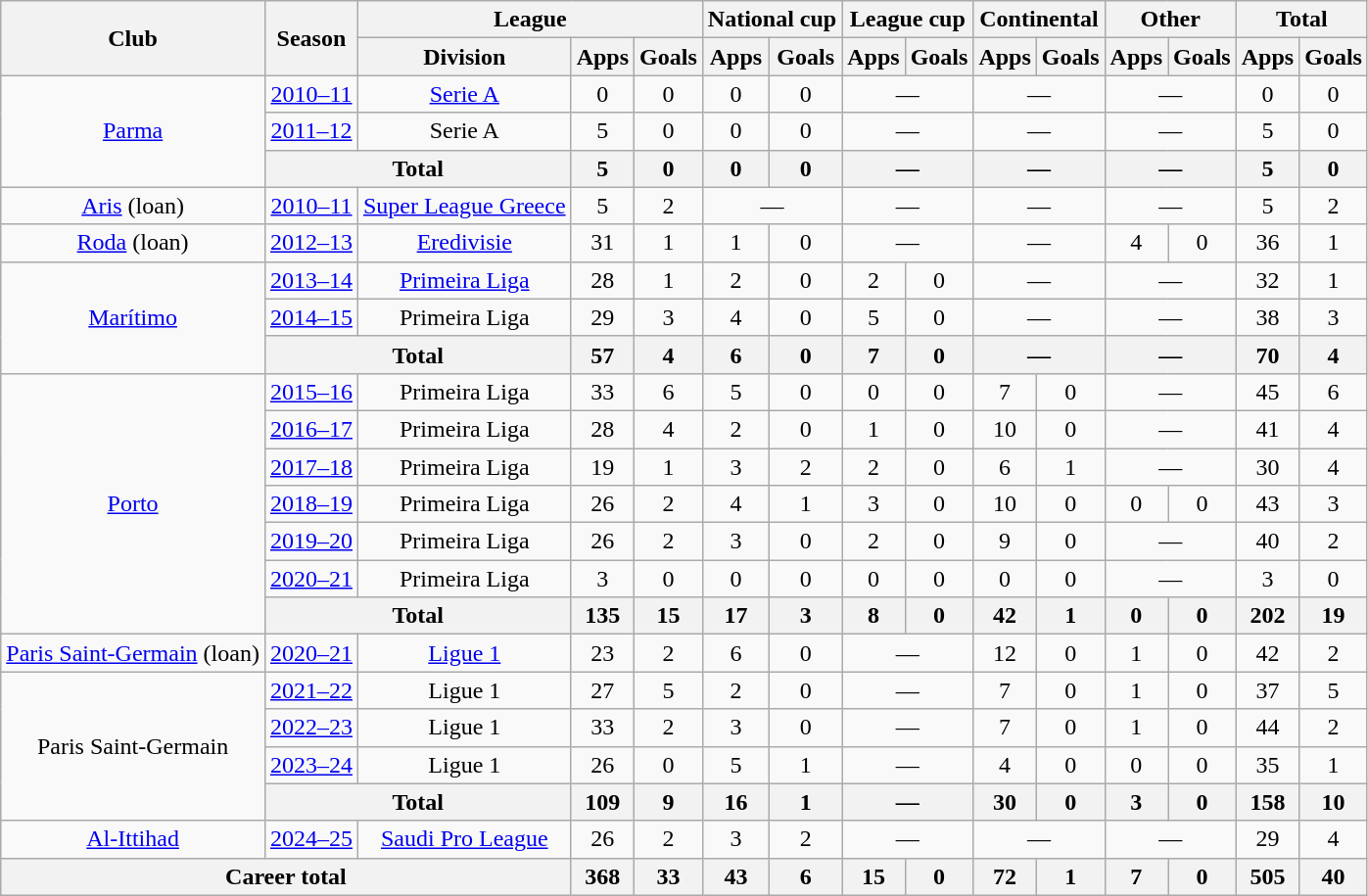<table class="wikitable" style="text-align: center">
<tr>
<th rowspan="2">Club</th>
<th rowspan="2">Season</th>
<th colspan="3">League</th>
<th colspan="2">National cup</th>
<th colspan="2">League cup</th>
<th colspan="2">Continental</th>
<th colspan="2">Other</th>
<th colspan="2">Total</th>
</tr>
<tr>
<th>Division</th>
<th>Apps</th>
<th>Goals</th>
<th>Apps</th>
<th>Goals</th>
<th>Apps</th>
<th>Goals</th>
<th>Apps</th>
<th>Goals</th>
<th>Apps</th>
<th>Goals</th>
<th>Apps</th>
<th>Goals</th>
</tr>
<tr>
<td rowspan="3"><a href='#'>Parma</a></td>
<td><a href='#'>2010–11</a></td>
<td><a href='#'>Serie A</a></td>
<td>0</td>
<td>0</td>
<td>0</td>
<td>0</td>
<td colspan="2">—</td>
<td colspan="2">—</td>
<td colspan="2">—</td>
<td>0</td>
<td>0</td>
</tr>
<tr>
<td><a href='#'>2011–12</a></td>
<td>Serie A</td>
<td>5</td>
<td>0</td>
<td>0</td>
<td>0</td>
<td colspan="2">—</td>
<td colspan="2">—</td>
<td colspan="2">—</td>
<td>5</td>
<td>0</td>
</tr>
<tr>
<th colspan="2">Total</th>
<th>5</th>
<th>0</th>
<th>0</th>
<th>0</th>
<th colspan="2">—</th>
<th colspan="2">—</th>
<th colspan="2">—</th>
<th>5</th>
<th>0</th>
</tr>
<tr>
<td><a href='#'>Aris</a> (loan)</td>
<td><a href='#'>2010–11</a></td>
<td><a href='#'>Super League Greece</a></td>
<td>5</td>
<td>2</td>
<td colspan="2">—</td>
<td colspan="2">—</td>
<td colspan="2">—</td>
<td colspan="2">—</td>
<td>5</td>
<td>2</td>
</tr>
<tr>
<td><a href='#'>Roda</a> (loan)</td>
<td><a href='#'>2012–13</a></td>
<td><a href='#'>Eredivisie</a></td>
<td>31</td>
<td>1</td>
<td>1</td>
<td>0</td>
<td colspan="2">—</td>
<td colspan="2">—</td>
<td>4</td>
<td>0</td>
<td>36</td>
<td>1</td>
</tr>
<tr>
<td rowspan="3"><a href='#'>Marítimo</a></td>
<td><a href='#'>2013–14</a></td>
<td><a href='#'>Primeira Liga</a></td>
<td>28</td>
<td>1</td>
<td>2</td>
<td>0</td>
<td>2</td>
<td>0</td>
<td colspan="2">—</td>
<td colspan="2">—</td>
<td>32</td>
<td>1</td>
</tr>
<tr>
<td><a href='#'>2014–15</a></td>
<td>Primeira Liga</td>
<td>29</td>
<td>3</td>
<td>4</td>
<td>0</td>
<td>5</td>
<td>0</td>
<td colspan="2">—</td>
<td colspan="2">—</td>
<td>38</td>
<td>3</td>
</tr>
<tr>
<th colspan="2">Total</th>
<th>57</th>
<th>4</th>
<th>6</th>
<th>0</th>
<th>7</th>
<th>0</th>
<th colspan="2">—</th>
<th colspan="2">—</th>
<th>70</th>
<th>4</th>
</tr>
<tr>
<td rowspan="7"><a href='#'>Porto</a></td>
<td><a href='#'>2015–16</a></td>
<td>Primeira Liga</td>
<td>33</td>
<td>6</td>
<td>5</td>
<td>0</td>
<td>0</td>
<td>0</td>
<td>7</td>
<td>0</td>
<td colspan="2">—</td>
<td>45</td>
<td>6</td>
</tr>
<tr>
<td><a href='#'>2016–17</a></td>
<td>Primeira Liga</td>
<td>28</td>
<td>4</td>
<td>2</td>
<td>0</td>
<td>1</td>
<td>0</td>
<td>10</td>
<td>0</td>
<td colspan="2">—</td>
<td>41</td>
<td>4</td>
</tr>
<tr>
<td><a href='#'>2017–18</a></td>
<td>Primeira Liga</td>
<td>19</td>
<td>1</td>
<td>3</td>
<td>2</td>
<td>2</td>
<td>0</td>
<td>6</td>
<td>1</td>
<td colspan="2">—</td>
<td>30</td>
<td>4</td>
</tr>
<tr>
<td><a href='#'>2018–19</a></td>
<td>Primeira Liga</td>
<td>26</td>
<td>2</td>
<td>4</td>
<td>1</td>
<td>3</td>
<td>0</td>
<td>10</td>
<td>0</td>
<td>0</td>
<td>0</td>
<td>43</td>
<td>3</td>
</tr>
<tr>
<td><a href='#'>2019–20</a></td>
<td>Primeira Liga</td>
<td>26</td>
<td>2</td>
<td>3</td>
<td>0</td>
<td>2</td>
<td>0</td>
<td>9</td>
<td>0</td>
<td colspan="2">—</td>
<td>40</td>
<td>2</td>
</tr>
<tr>
<td><a href='#'>2020–21</a></td>
<td>Primeira Liga</td>
<td>3</td>
<td>0</td>
<td>0</td>
<td>0</td>
<td>0</td>
<td>0</td>
<td>0</td>
<td>0</td>
<td colspan="2">—</td>
<td>3</td>
<td>0</td>
</tr>
<tr>
<th colspan="2">Total</th>
<th>135</th>
<th>15</th>
<th>17</th>
<th>3</th>
<th>8</th>
<th>0</th>
<th>42</th>
<th>1</th>
<th>0</th>
<th>0</th>
<th>202</th>
<th>19</th>
</tr>
<tr>
<td><a href='#'>Paris Saint-Germain</a> (loan)</td>
<td><a href='#'>2020–21</a></td>
<td><a href='#'>Ligue 1</a></td>
<td>23</td>
<td>2</td>
<td>6</td>
<td>0</td>
<td colspan="2">—</td>
<td>12</td>
<td>0</td>
<td>1</td>
<td>0</td>
<td>42</td>
<td>2</td>
</tr>
<tr>
<td rowspan="4">Paris Saint-Germain</td>
<td><a href='#'>2021–22</a></td>
<td>Ligue 1</td>
<td>27</td>
<td>5</td>
<td>2</td>
<td>0</td>
<td colspan="2">—</td>
<td>7</td>
<td>0</td>
<td>1</td>
<td>0</td>
<td>37</td>
<td>5</td>
</tr>
<tr>
<td><a href='#'>2022–23</a></td>
<td>Ligue 1</td>
<td>33</td>
<td>2</td>
<td>3</td>
<td>0</td>
<td colspan="2">—</td>
<td>7</td>
<td>0</td>
<td>1</td>
<td>0</td>
<td>44</td>
<td>2</td>
</tr>
<tr>
<td><a href='#'>2023–24</a></td>
<td>Ligue 1</td>
<td>26</td>
<td>0</td>
<td>5</td>
<td>1</td>
<td colspan="2">—</td>
<td>4</td>
<td>0</td>
<td>0</td>
<td>0</td>
<td>35</td>
<td>1</td>
</tr>
<tr>
<th colspan="2">Total</th>
<th>109</th>
<th>9</th>
<th>16</th>
<th>1</th>
<th colspan="2">—</th>
<th>30</th>
<th>0</th>
<th>3</th>
<th>0</th>
<th>158</th>
<th>10</th>
</tr>
<tr>
<td><a href='#'>Al-Ittihad</a></td>
<td><a href='#'>2024–25</a></td>
<td><a href='#'>Saudi Pro League</a></td>
<td>26</td>
<td>2</td>
<td>3</td>
<td>2</td>
<td colspan="2">—</td>
<td colspan="2">—</td>
<td colspan="2">—</td>
<td>29</td>
<td>4</td>
</tr>
<tr>
<th colspan="3">Career total</th>
<th>368</th>
<th>33</th>
<th>43</th>
<th>6</th>
<th>15</th>
<th>0</th>
<th>72</th>
<th>1</th>
<th>7</th>
<th>0</th>
<th>505</th>
<th>40</th>
</tr>
</table>
